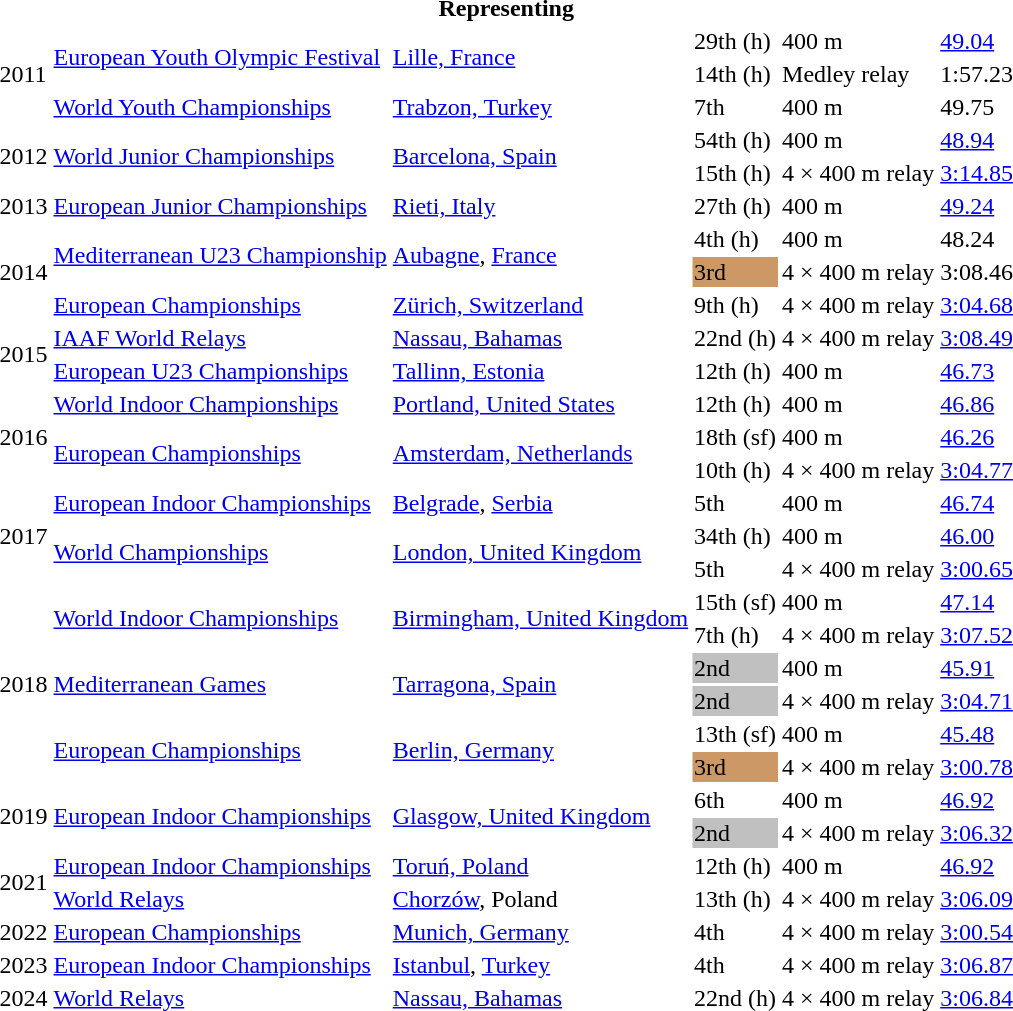<table>
<tr>
<th colspan="6">Representing </th>
</tr>
<tr>
<td rowspan=3>2011</td>
<td rowspan=2><a href='#'>European Youth Olympic Festival</a></td>
<td rowspan=2><a href='#'>Lille, France</a></td>
<td>29th (h)</td>
<td>400 m</td>
<td><a href='#'>49.04</a></td>
</tr>
<tr>
<td>14th (h)</td>
<td>Medley relay</td>
<td>1:57.23</td>
</tr>
<tr>
<td><a href='#'>World Youth Championships</a></td>
<td><a href='#'>Trabzon, Turkey</a></td>
<td>7th</td>
<td>400 m</td>
<td>49.75</td>
</tr>
<tr>
<td rowspan=2>2012</td>
<td rowspan=2><a href='#'>World Junior Championships</a></td>
<td rowspan=2><a href='#'>Barcelona, Spain</a></td>
<td>54th (h)</td>
<td>400 m</td>
<td><a href='#'>48.94</a></td>
</tr>
<tr>
<td>15th (h)</td>
<td>4 × 400 m relay</td>
<td><a href='#'>3:14.85</a></td>
</tr>
<tr>
<td>2013</td>
<td><a href='#'>European Junior Championships</a></td>
<td><a href='#'>Rieti, Italy</a></td>
<td>27th (h)</td>
<td>400 m</td>
<td><a href='#'>49.24</a></td>
</tr>
<tr>
<td rowspan=3>2014</td>
<td rowspan=2><a href='#'>Mediterranean U23 Championship</a></td>
<td rowspan=2><a href='#'>Aubagne</a>, <a href='#'>France</a></td>
<td>4th (h)</td>
<td>400 m</td>
<td>48.24</td>
</tr>
<tr>
<td bgcolor=cc9966>3rd</td>
<td>4 × 400 m relay</td>
<td>3:08.46</td>
</tr>
<tr>
<td><a href='#'>European Championships</a></td>
<td><a href='#'>Zürich, Switzerland</a></td>
<td>9th (h)</td>
<td>4 × 400 m relay</td>
<td><a href='#'>3:04.68</a></td>
</tr>
<tr>
<td rowspan=2>2015</td>
<td><a href='#'>IAAF World Relays</a></td>
<td><a href='#'>Nassau, Bahamas</a></td>
<td>22nd (h)</td>
<td>4 × 400 m relay</td>
<td><a href='#'>3:08.49</a></td>
</tr>
<tr>
<td><a href='#'>European U23 Championships</a></td>
<td><a href='#'>Tallinn, Estonia</a></td>
<td>12th (h)</td>
<td>400 m</td>
<td><a href='#'>46.73</a></td>
</tr>
<tr>
<td rowspan=3>2016</td>
<td><a href='#'>World Indoor Championships</a></td>
<td><a href='#'>Portland, United States</a></td>
<td>12th (h)</td>
<td>400 m</td>
<td><a href='#'>46.86</a></td>
</tr>
<tr>
<td rowspan=2><a href='#'>European Championships</a></td>
<td rowspan=2><a href='#'>Amsterdam, Netherlands</a></td>
<td>18th (sf)</td>
<td>400 m</td>
<td><a href='#'>46.26</a></td>
</tr>
<tr>
<td>10th (h)</td>
<td>4 × 400 m relay</td>
<td><a href='#'>3:04.77</a></td>
</tr>
<tr>
<td rowspan=3>2017</td>
<td><a href='#'>European Indoor Championships</a></td>
<td><a href='#'>Belgrade</a>, <a href='#'>Serbia</a></td>
<td>5th</td>
<td>400 m</td>
<td><a href='#'>46.74</a></td>
</tr>
<tr>
<td rowspan=2><a href='#'>World Championships</a></td>
<td rowspan=2><a href='#'>London, United Kingdom</a></td>
<td>34th (h)</td>
<td>400 m</td>
<td><a href='#'>46.00</a></td>
</tr>
<tr>
<td>5th</td>
<td>4 × 400 m relay</td>
<td><a href='#'>3:00.65</a></td>
</tr>
<tr>
<td rowspan=6>2018</td>
<td rowspan=2><a href='#'>World Indoor Championships</a></td>
<td rowspan=2><a href='#'>Birmingham, United Kingdom</a></td>
<td>15th (sf)</td>
<td>400 m</td>
<td><a href='#'>47.14</a></td>
</tr>
<tr>
<td>7th (h)</td>
<td>4 × 400 m relay</td>
<td><a href='#'>3:07.52</a></td>
</tr>
<tr>
<td rowspan=2><a href='#'>Mediterranean Games</a></td>
<td rowspan=2><a href='#'>Tarragona, Spain</a></td>
<td bgcolor=silver>2nd</td>
<td>400 m</td>
<td><a href='#'>45.91</a></td>
</tr>
<tr>
<td bgcolor=silver>2nd</td>
<td>4 × 400 m relay</td>
<td><a href='#'>3:04.71</a></td>
</tr>
<tr>
<td rowspan=2><a href='#'>European Championships</a></td>
<td rowspan=2><a href='#'>Berlin, Germany</a></td>
<td>13th (sf)</td>
<td>400 m</td>
<td><a href='#'>45.48</a></td>
</tr>
<tr>
<td bgcolor=cc9966>3rd</td>
<td>4 × 400 m relay</td>
<td><a href='#'>3:00.78</a></td>
</tr>
<tr>
<td rowspan=2>2019</td>
<td rowspan=2><a href='#'>European Indoor Championships</a></td>
<td rowspan=2><a href='#'>Glasgow, United Kingdom</a></td>
<td>6th</td>
<td>400 m</td>
<td><a href='#'>46.92</a></td>
</tr>
<tr>
<td bgcolor=silver>2nd</td>
<td>4 × 400 m relay</td>
<td><a href='#'>3:06.32</a></td>
</tr>
<tr>
<td rowspan=2>2021</td>
<td><a href='#'>European Indoor Championships</a></td>
<td><a href='#'>Toruń, Poland</a></td>
<td>12th (h)</td>
<td>400 m</td>
<td><a href='#'>46.92</a></td>
</tr>
<tr>
<td><a href='#'>World Relays</a></td>
<td><a href='#'>Chorzów</a>, Poland</td>
<td>13th (h)</td>
<td>4 × 400 m relay</td>
<td><a href='#'>3:06.09</a></td>
</tr>
<tr>
<td>2022</td>
<td><a href='#'>European Championships</a></td>
<td><a href='#'>Munich, Germany</a></td>
<td>4th</td>
<td>4 × 400 m relay</td>
<td><a href='#'>3:00.54</a></td>
</tr>
<tr>
<td>2023</td>
<td><a href='#'>European Indoor Championships</a></td>
<td><a href='#'>Istanbul</a>, <a href='#'>Turkey</a></td>
<td>4th</td>
<td>4 × 400 m relay</td>
<td><a href='#'>3:06.87</a></td>
</tr>
<tr>
<td>2024</td>
<td><a href='#'>World Relays</a></td>
<td><a href='#'>Nassau, Bahamas</a></td>
<td>22nd (h)</td>
<td>4 × 400 m relay</td>
<td><a href='#'>3:06.84</a></td>
</tr>
</table>
